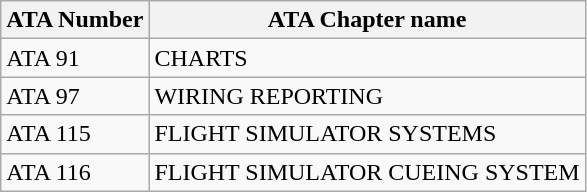<table class="wikitable">
<tr>
<th>ATA Number</th>
<th>ATA Chapter name</th>
</tr>
<tr>
<td>ATA 91</td>
<td>CHARTS</td>
</tr>
<tr>
<td>ATA 97</td>
<td>WIRING REPORTING</td>
</tr>
<tr>
<td>ATA 115</td>
<td>FLIGHT SIMULATOR SYSTEMS</td>
</tr>
<tr>
<td>ATA 116</td>
<td>FLIGHT SIMULATOR CUEING SYSTEM</td>
</tr>
</table>
